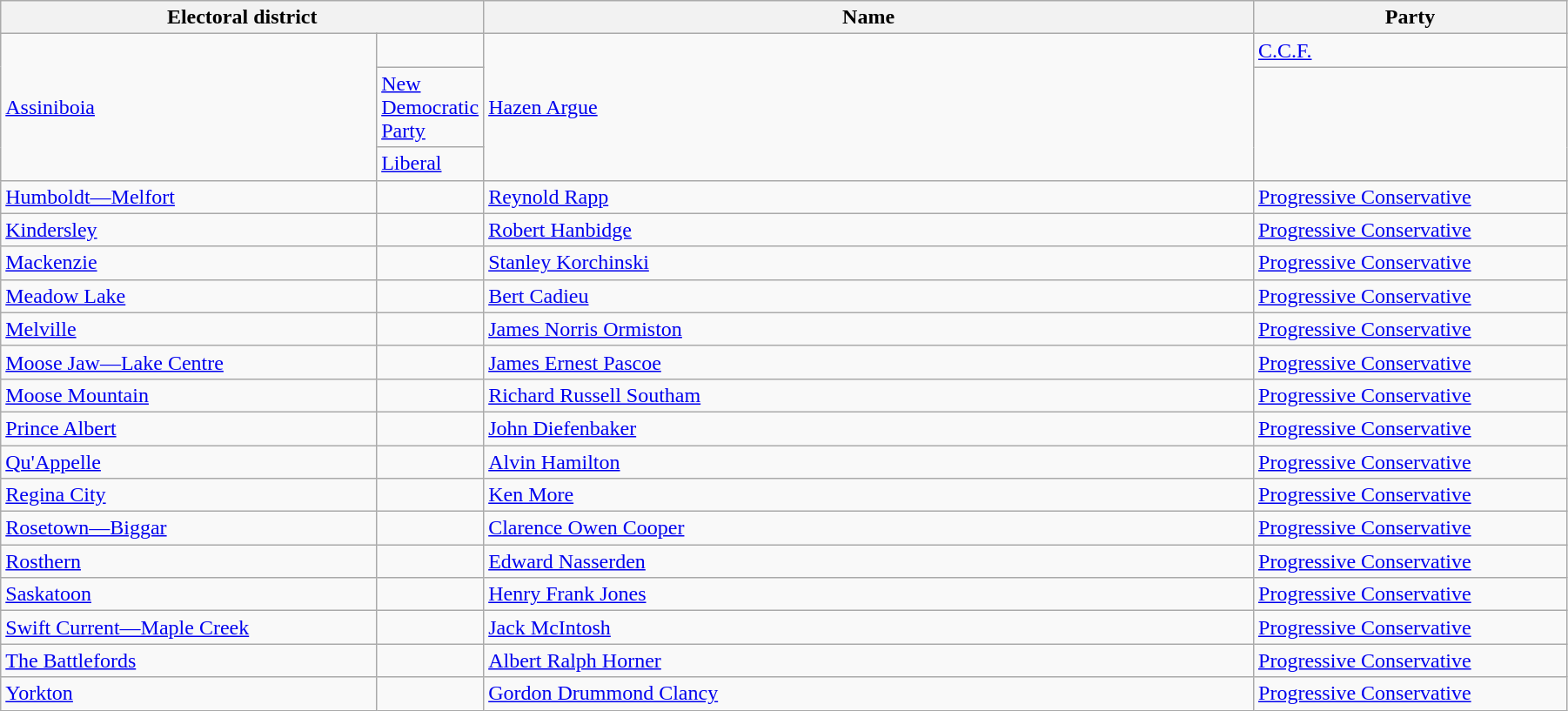<table class="wikitable" width=95%>
<tr>
<th colspan=2 width=25%>Electoral district</th>
<th>Name</th>
<th width=20%>Party</th>
</tr>
<tr>
<td width=24% rowspan=3><a href='#'>Assiniboia</a></td>
<td></td>
<td rowspan=3><a href='#'>Hazen Argue</a></td>
<td><a href='#'>C.C.F.</a></td>
</tr>
<tr>
<td><a href='#'>New Democratic Party</a></td>
</tr>
<tr>
<td><a href='#'>Liberal</a></td>
</tr>
<tr>
<td><a href='#'>Humboldt—Melfort</a></td>
<td></td>
<td><a href='#'>Reynold Rapp</a></td>
<td><a href='#'>Progressive Conservative</a></td>
</tr>
<tr>
<td><a href='#'>Kindersley</a></td>
<td></td>
<td><a href='#'>Robert Hanbidge</a></td>
<td><a href='#'>Progressive Conservative</a></td>
</tr>
<tr>
<td><a href='#'>Mackenzie</a></td>
<td></td>
<td><a href='#'>Stanley Korchinski</a></td>
<td><a href='#'>Progressive Conservative</a></td>
</tr>
<tr>
<td><a href='#'>Meadow Lake</a></td>
<td></td>
<td><a href='#'>Bert Cadieu</a></td>
<td><a href='#'>Progressive Conservative</a></td>
</tr>
<tr>
<td><a href='#'>Melville</a></td>
<td></td>
<td><a href='#'>James Norris Ormiston</a></td>
<td><a href='#'>Progressive Conservative</a></td>
</tr>
<tr>
<td><a href='#'>Moose Jaw—Lake Centre</a></td>
<td></td>
<td><a href='#'>James Ernest Pascoe</a></td>
<td><a href='#'>Progressive Conservative</a></td>
</tr>
<tr>
<td><a href='#'>Moose Mountain</a></td>
<td></td>
<td><a href='#'>Richard Russell Southam</a></td>
<td><a href='#'>Progressive Conservative</a></td>
</tr>
<tr>
<td><a href='#'>Prince Albert</a></td>
<td></td>
<td><a href='#'>John Diefenbaker</a></td>
<td><a href='#'>Progressive Conservative</a></td>
</tr>
<tr>
<td><a href='#'>Qu'Appelle</a></td>
<td></td>
<td><a href='#'>Alvin Hamilton</a></td>
<td><a href='#'>Progressive Conservative</a></td>
</tr>
<tr>
<td><a href='#'>Regina City</a></td>
<td></td>
<td><a href='#'>Ken More</a></td>
<td><a href='#'>Progressive Conservative</a></td>
</tr>
<tr>
<td><a href='#'>Rosetown—Biggar</a></td>
<td></td>
<td><a href='#'>Clarence Owen Cooper</a></td>
<td><a href='#'>Progressive Conservative</a></td>
</tr>
<tr>
<td><a href='#'>Rosthern</a></td>
<td></td>
<td><a href='#'>Edward Nasserden</a></td>
<td><a href='#'>Progressive Conservative</a></td>
</tr>
<tr>
<td><a href='#'>Saskatoon</a></td>
<td></td>
<td><a href='#'>Henry Frank Jones</a></td>
<td><a href='#'>Progressive Conservative</a></td>
</tr>
<tr>
<td><a href='#'>Swift Current—Maple Creek</a></td>
<td></td>
<td><a href='#'>Jack McIntosh</a></td>
<td><a href='#'>Progressive Conservative</a></td>
</tr>
<tr>
<td><a href='#'>The Battlefords</a></td>
<td></td>
<td><a href='#'>Albert Ralph Horner</a></td>
<td><a href='#'>Progressive Conservative</a></td>
</tr>
<tr>
<td><a href='#'>Yorkton</a></td>
<td></td>
<td><a href='#'>Gordon Drummond Clancy</a></td>
<td><a href='#'>Progressive Conservative</a></td>
</tr>
</table>
